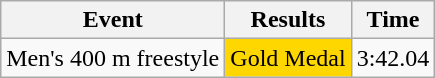<table class="wikitable">
<tr>
<th>Event</th>
<th>Results</th>
<th>Time</th>
</tr>
<tr>
<td>Men's 400 m freestyle</td>
<td bgcolor="Gold">Gold Medal</td>
<td>3:42.04</td>
</tr>
</table>
